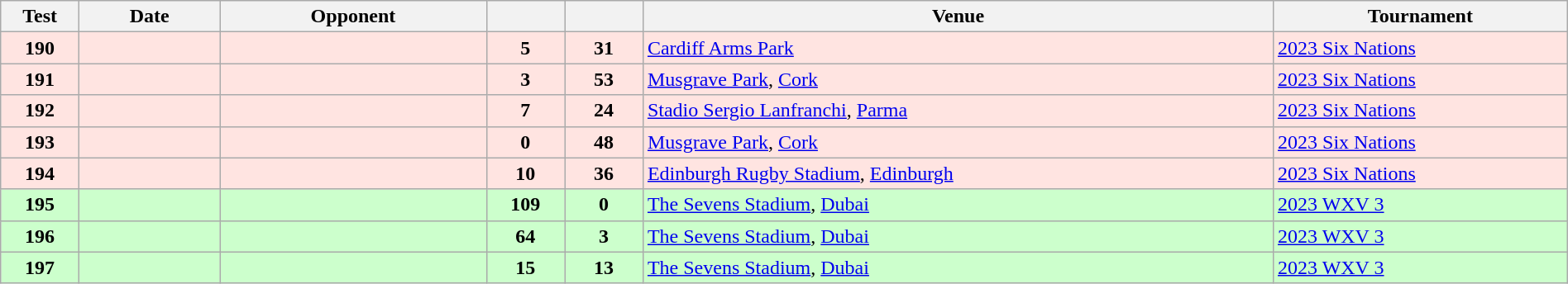<table class="wikitable sortable" style="width:100%">
<tr>
<th style="width:5%">Test</th>
<th style="width:9%">Date</th>
<th style="width:17%">Opponent</th>
<th style="width:5%"></th>
<th style="width:5%"></th>
<th>Venue</th>
<th>Tournament</th>
</tr>
<tr bgcolor="FFE4E1">
<td align="center"><strong>190</strong></td>
<td></td>
<td></td>
<td align="center"><strong>5</strong></td>
<td align="center"><strong>31</strong></td>
<td><a href='#'>Cardiff Arms Park</a></td>
<td><a href='#'>2023 Six Nations</a></td>
</tr>
<tr bgcolor="FFE4E1">
<td align="center"><strong>191</strong></td>
<td></td>
<td></td>
<td align="center"><strong>3</strong></td>
<td align="center"><strong>53</strong></td>
<td><a href='#'>Musgrave Park</a>, <a href='#'>Cork</a></td>
<td><a href='#'>2023 Six Nations</a></td>
</tr>
<tr bgcolor="FFE4E1">
<td align="center"><strong>192</strong></td>
<td></td>
<td></td>
<td align="center"><strong>7</strong></td>
<td align="center"><strong>24</strong></td>
<td><a href='#'>Stadio Sergio Lanfranchi</a>, <a href='#'>Parma</a></td>
<td><a href='#'>2023 Six Nations</a></td>
</tr>
<tr bgcolor="FFE4E1">
<td align="center"><strong>193</strong></td>
<td></td>
<td></td>
<td align="center"><strong>0</strong></td>
<td align="center"><strong>48</strong></td>
<td><a href='#'>Musgrave Park</a>, <a href='#'>Cork</a></td>
<td><a href='#'>2023 Six Nations</a></td>
</tr>
<tr bgcolor="FFE4E1">
<td align="center"><strong>194</strong></td>
<td></td>
<td></td>
<td align="center"><strong>10</strong></td>
<td align="center"><strong>36</strong></td>
<td><a href='#'>Edinburgh Rugby Stadium</a>, <a href='#'>Edinburgh</a></td>
<td><a href='#'>2023 Six Nations</a></td>
</tr>
<tr bgcolor="#ccffcc">
<td align="center"><strong>195</strong></td>
<td></td>
<td></td>
<td align="center"><strong>109</strong></td>
<td align="center"><strong>0</strong></td>
<td><a href='#'>The Sevens Stadium</a>, <a href='#'>Dubai</a></td>
<td><a href='#'>2023 WXV 3</a></td>
</tr>
<tr bgcolor="#ccffcc">
<td align="center"><strong>196</strong></td>
<td></td>
<td></td>
<td align="center"><strong>64</strong></td>
<td align="center"><strong>3</strong></td>
<td><a href='#'>The Sevens Stadium</a>, <a href='#'>Dubai</a></td>
<td><a href='#'>2023 WXV 3</a></td>
</tr>
<tr bgcolor="#ccffcc">
<td align="center"><strong>197</strong></td>
<td></td>
<td></td>
<td align="center"><strong>15</strong></td>
<td align="center"><strong>13</strong></td>
<td><a href='#'>The Sevens Stadium</a>, <a href='#'>Dubai</a></td>
<td><a href='#'>2023 WXV 3</a></td>
</tr>
</table>
